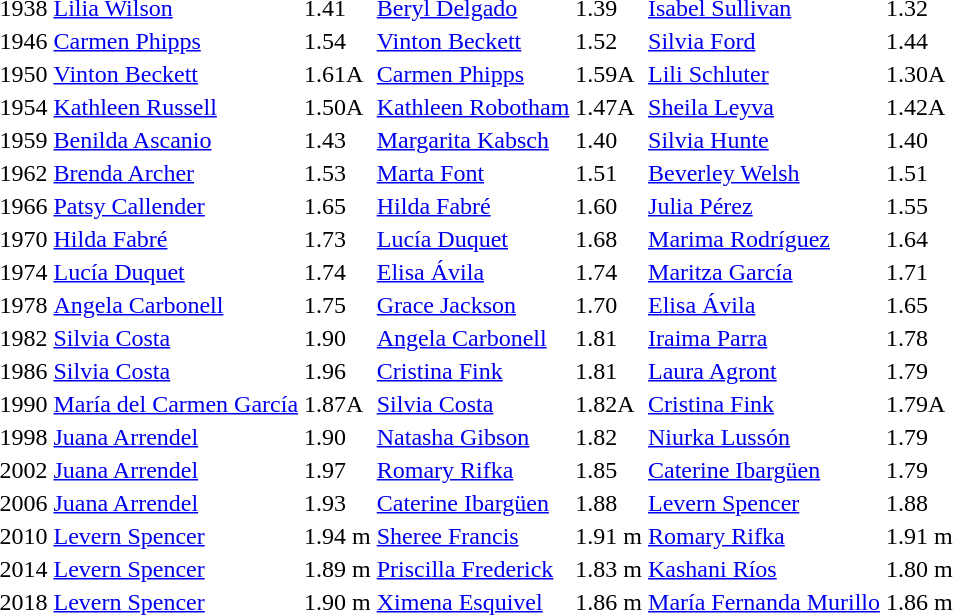<table>
<tr>
<td>1938</td>
<td><a href='#'>Lilia Wilson</a><br> </td>
<td>1.41</td>
<td><a href='#'>Beryl Delgado</a><br> </td>
<td>1.39</td>
<td><a href='#'>Isabel Sullivan</a><br> </td>
<td>1.32</td>
</tr>
<tr>
<td>1946</td>
<td><a href='#'>Carmen Phipps</a><br> </td>
<td>1.54</td>
<td><a href='#'>Vinton Beckett</a><br> </td>
<td>1.52</td>
<td><a href='#'>Silvia Ford</a><br> </td>
<td>1.44</td>
</tr>
<tr>
<td>1950</td>
<td><a href='#'>Vinton Beckett</a><br> </td>
<td>1.61A</td>
<td><a href='#'>Carmen Phipps</a><br> </td>
<td>1.59A</td>
<td><a href='#'>Lili Schluter</a><br> </td>
<td>1.30A</td>
</tr>
<tr>
<td>1954</td>
<td><a href='#'>Kathleen Russell</a><br> </td>
<td>1.50A</td>
<td><a href='#'>Kathleen Robotham</a><br> </td>
<td>1.47A</td>
<td><a href='#'>Sheila Leyva</a><br> </td>
<td>1.42A</td>
</tr>
<tr>
<td>1959</td>
<td><a href='#'>Benilda Ascanio</a><br> </td>
<td>1.43</td>
<td><a href='#'>Margarita Kabsch</a><br> </td>
<td>1.40</td>
<td><a href='#'>Silvia Hunte</a><br> </td>
<td>1.40</td>
</tr>
<tr>
<td>1962</td>
<td><a href='#'>Brenda Archer</a><br> </td>
<td>1.53</td>
<td><a href='#'>Marta Font</a><br> </td>
<td>1.51</td>
<td><a href='#'>Beverley Welsh</a><br> </td>
<td>1.51</td>
</tr>
<tr>
<td>1966</td>
<td><a href='#'>Patsy Callender</a><br> </td>
<td>1.65</td>
<td><a href='#'>Hilda Fabré</a><br> </td>
<td>1.60</td>
<td><a href='#'>Julia Pérez</a><br> </td>
<td>1.55</td>
</tr>
<tr>
<td>1970</td>
<td><a href='#'>Hilda Fabré</a><br> </td>
<td>1.73</td>
<td><a href='#'>Lucía Duquet</a><br> </td>
<td>1.68</td>
<td><a href='#'>Marima Rodríguez</a><br> </td>
<td>1.64</td>
</tr>
<tr>
<td>1974</td>
<td><a href='#'>Lucía Duquet</a><br> </td>
<td>1.74</td>
<td><a href='#'>Elisa Ávila</a><br> </td>
<td>1.74</td>
<td><a href='#'>Maritza García</a><br> </td>
<td>1.71</td>
</tr>
<tr>
<td>1978</td>
<td><a href='#'>Angela Carbonell</a><br> </td>
<td>1.75</td>
<td><a href='#'>Grace Jackson</a><br> </td>
<td>1.70</td>
<td><a href='#'>Elisa Ávila</a><br> </td>
<td>1.65</td>
</tr>
<tr>
<td>1982</td>
<td><a href='#'>Silvia Costa</a><br> </td>
<td>1.90</td>
<td><a href='#'>Angela Carbonell</a><br> </td>
<td>1.81</td>
<td><a href='#'>Iraima Parra</a><br> </td>
<td>1.78</td>
</tr>
<tr>
<td>1986</td>
<td><a href='#'>Silvia Costa</a><br> </td>
<td>1.96</td>
<td><a href='#'>Cristina Fink</a><br> </td>
<td>1.81</td>
<td><a href='#'>Laura Agront</a><br> </td>
<td>1.79</td>
</tr>
<tr>
<td>1990</td>
<td><a href='#'>María del Carmen García</a><br> </td>
<td>1.87A</td>
<td><a href='#'>Silvia Costa</a><br> </td>
<td>1.82A</td>
<td><a href='#'>Cristina Fink</a><br> </td>
<td>1.79A</td>
</tr>
<tr>
<td>1998</td>
<td><a href='#'>Juana Arrendel</a><br> </td>
<td>1.90</td>
<td><a href='#'>Natasha Gibson</a><br> </td>
<td>1.82</td>
<td><a href='#'>Niurka Lussón</a><br> </td>
<td>1.79</td>
</tr>
<tr>
<td>2002</td>
<td><a href='#'>Juana Arrendel</a><br> </td>
<td>1.97</td>
<td><a href='#'>Romary Rifka</a><br> </td>
<td>1.85</td>
<td><a href='#'>Caterine Ibargüen</a><br> </td>
<td>1.79</td>
</tr>
<tr>
<td>2006</td>
<td><a href='#'>Juana Arrendel</a><br></td>
<td>1.93</td>
<td><a href='#'>Caterine Ibargüen</a><br></td>
<td>1.88</td>
<td><a href='#'>Levern Spencer</a><br></td>
<td>1.88</td>
</tr>
<tr>
<td>2010</td>
<td><a href='#'>Levern Spencer</a><br></td>
<td>1.94 m</td>
<td><a href='#'>Sheree Francis</a><br></td>
<td>1.91 m</td>
<td><a href='#'>Romary Rifka</a><br></td>
<td>1.91 m</td>
</tr>
<tr>
<td>2014</td>
<td><a href='#'>Levern Spencer</a><br></td>
<td>1.89 m</td>
<td><a href='#'>Priscilla Frederick</a><br></td>
<td>1.83 m</td>
<td><a href='#'>Kashani Ríos</a><br></td>
<td>1.80 m</td>
</tr>
<tr>
<td>2018</td>
<td><a href='#'>Levern Spencer</a><br></td>
<td>1.90 m</td>
<td><a href='#'>Ximena Esquivel</a><br></td>
<td>1.86 m</td>
<td><a href='#'>María Fernanda Murillo</a><br></td>
<td>1.86 m</td>
</tr>
</table>
